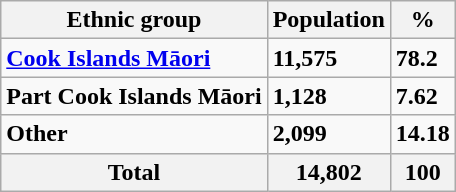<table class=wikitable style="text-align:left;">
<tr>
<th>Ethnic group</th>
<th>Population</th>
<th>%</th>
</tr>
<tr>
<td><strong><a href='#'>Cook Islands Māori</a></strong></td>
<td><strong>11,575</strong></td>
<td><strong>78.2</strong></td>
</tr>
<tr>
<td><strong>Part Cook Islands Māori</strong></td>
<td><strong>1,128</strong></td>
<td><strong>7.62</strong></td>
</tr>
<tr>
<td><strong>Other</strong></td>
<td><strong>2,099</strong></td>
<td><strong>14.18</strong></td>
</tr>
<tr>
<th>Total</th>
<th>14,802</th>
<th>100</th>
</tr>
</table>
